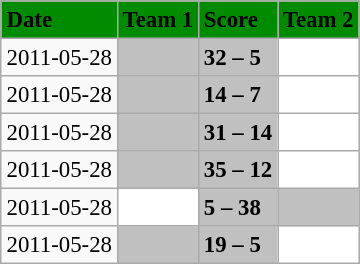<table class="wikitable" style="margin:0.5em auto; font-size:95%">
<tr bgcolor="008B00">
<td><strong>Date</strong></td>
<td><strong>Team 1</strong></td>
<td><strong>Score</strong></td>
<td><strong>Team 2</strong></td>
</tr>
<tr>
<td>2011-05-28</td>
<td bgcolor="silver"></td>
<td bgcolor="silver"><strong>32 – 5</strong></td>
<td bgcolor="white"></td>
</tr>
<tr>
<td>2011-05-28</td>
<td bgcolor="silver"></td>
<td bgcolor="silver"><strong>14 – 7</strong></td>
<td bgcolor="white"></td>
</tr>
<tr>
<td>2011-05-28</td>
<td bgcolor="silver"></td>
<td bgcolor="silver"><strong>31 – 14</strong></td>
<td bgcolor="white"></td>
</tr>
<tr>
<td>2011-05-28</td>
<td bgcolor="silver"></td>
<td bgcolor="silver"><strong>35 – 12</strong></td>
<td bgcolor="white"></td>
</tr>
<tr>
<td>2011-05-28</td>
<td bgcolor="white"></td>
<td bgcolor="silver"><strong>5 – 38</strong></td>
<td bgcolor="silver"></td>
</tr>
<tr>
<td>2011-05-28</td>
<td bgcolor="silver"></td>
<td bgcolor="silver"><strong>19 – 5</strong></td>
<td bgcolor="white"></td>
</tr>
</table>
